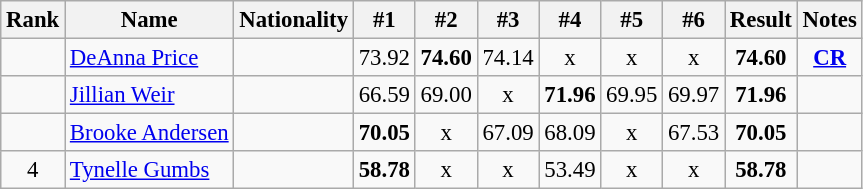<table class="wikitable sortable" style="text-align:center;font-size:95%">
<tr>
<th>Rank</th>
<th>Name</th>
<th>Nationality</th>
<th>#1</th>
<th>#2</th>
<th>#3</th>
<th>#4</th>
<th>#5</th>
<th>#6</th>
<th>Result</th>
<th>Notes</th>
</tr>
<tr>
<td></td>
<td align=left><a href='#'>DeAnna Price</a></td>
<td align=left></td>
<td>73.92</td>
<td><strong>74.60</strong></td>
<td>74.14</td>
<td>x</td>
<td>x</td>
<td>x</td>
<td><strong>74.60</strong></td>
<td><strong><a href='#'>CR</a></strong></td>
</tr>
<tr>
<td></td>
<td align=left><a href='#'>Jillian Weir</a></td>
<td align=left></td>
<td>66.59</td>
<td>69.00</td>
<td>x</td>
<td><strong>71.96</strong></td>
<td>69.95</td>
<td>69.97</td>
<td><strong>71.96</strong></td>
<td></td>
</tr>
<tr>
<td></td>
<td align=left><a href='#'>Brooke Andersen</a></td>
<td align=left></td>
<td><strong>70.05</strong></td>
<td>x</td>
<td>67.09</td>
<td>68.09</td>
<td>x</td>
<td>67.53</td>
<td><strong>70.05</strong></td>
<td></td>
</tr>
<tr>
<td>4</td>
<td align=left><a href='#'>Tynelle Gumbs</a></td>
<td align=left></td>
<td><strong>58.78</strong></td>
<td>x</td>
<td>x</td>
<td>53.49</td>
<td>x</td>
<td>x</td>
<td><strong>58.78</strong></td>
<td></td>
</tr>
</table>
